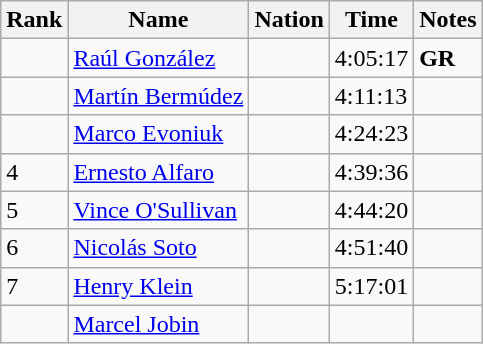<table class="wikitable sortable">
<tr>
<th>Rank</th>
<th>Name</th>
<th>Nation</th>
<th>Time</th>
<th>Notes</th>
</tr>
<tr>
<td></td>
<td><a href='#'>Raúl González</a></td>
<td></td>
<td>4:05:17</td>
<td><strong>GR</strong></td>
</tr>
<tr>
<td></td>
<td><a href='#'>Martín Bermúdez</a></td>
<td></td>
<td>4:11:13</td>
<td></td>
</tr>
<tr>
<td></td>
<td><a href='#'>Marco Evoniuk</a></td>
<td></td>
<td>4:24:23</td>
<td></td>
</tr>
<tr>
<td>4</td>
<td><a href='#'>Ernesto Alfaro</a></td>
<td></td>
<td>4:39:36</td>
<td></td>
</tr>
<tr>
<td>5</td>
<td><a href='#'>Vince O'Sullivan</a></td>
<td></td>
<td>4:44:20</td>
<td></td>
</tr>
<tr>
<td>6</td>
<td><a href='#'>Nicolás Soto</a></td>
<td></td>
<td>4:51:40</td>
<td></td>
</tr>
<tr>
<td>7</td>
<td><a href='#'>Henry Klein</a></td>
<td></td>
<td>5:17:01</td>
<td></td>
</tr>
<tr>
<td></td>
<td><a href='#'>Marcel Jobin</a></td>
<td></td>
<td></td>
<td></td>
</tr>
</table>
